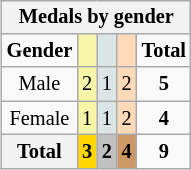<table class="wikitable" style="font-size:85%; float:right">
<tr style="background:#efefef;">
<th colspan=5><strong>Medals by gender</strong></th>
</tr>
<tr align=center>
<td><strong>Gender</strong></td>
<td style="background:#f7f6a8;"></td>
<td style="background:#dce5e5;"></td>
<td style="background:#ffdab9;"></td>
<td><strong>Total</strong></td>
</tr>
<tr align=center>
<td>Male</td>
<td style="background:#F7F6A8;">2</td>
<td style="background:#DCE5E5;">1</td>
<td style="background:#FFDAB9;">2</td>
<td><strong>5</strong></td>
</tr>
<tr align=center>
<td>Female</td>
<td style="background:#F7F6A8;">1</td>
<td style="background:#DCE5E5;">1</td>
<td style="background:#FFDAB9;">2</td>
<td><strong>4</strong></td>
</tr>
<tr align=center>
<th><strong>Total</strong></th>
<td style="background:gold;"><strong>3</strong></td>
<td style="background:silver;"><strong>2</strong></td>
<td style="background:#c96;"><strong>4</strong></td>
<td><strong>9</strong></td>
</tr>
</table>
